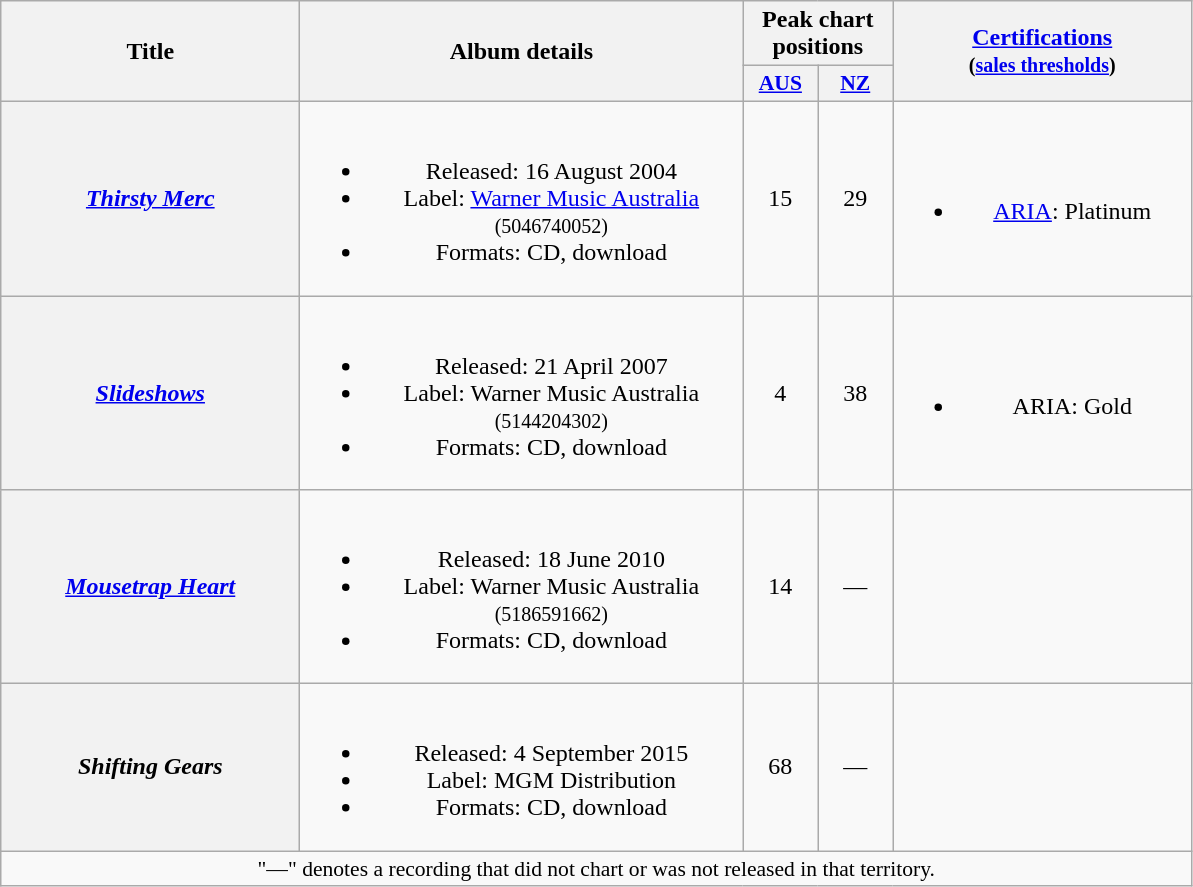<table class="wikitable plainrowheaders" style="text-align:center;">
<tr>
<th scope="col" rowspan="2" style="width:12em;">Title</th>
<th scope="col" rowspan="2" style="width:18em;">Album details</th>
<th scope="col" colspan="2">Peak chart positions</th>
<th scope="col" rowspan="2" style="width:12em;"><a href='#'>Certifications</a><br><small>(<a href='#'>sales thresholds</a>)</small></th>
</tr>
<tr>
<th scope="col" style="width:3em;font-size:90%;"><a href='#'>AUS</a><br></th>
<th scope="col" style="width:3em;font-size:90%;"><a href='#'>NZ</a><br></th>
</tr>
<tr>
<th scope="row"><em><a href='#'>Thirsty Merc</a></em></th>
<td><br><ul><li>Released: 16 August 2004</li><li>Label: <a href='#'>Warner Music Australia</a> <small>(5046740052)</small></li><li>Formats: CD, download</li></ul></td>
<td>15</td>
<td>29</td>
<td><br><ul><li><a href='#'>ARIA</a>: Platinum</li></ul></td>
</tr>
<tr>
<th scope="row"><em><a href='#'>Slideshows</a></em></th>
<td><br><ul><li>Released: 21 April 2007</li><li>Label: Warner Music Australia <small>(5144204302)</small></li><li>Formats: CD, download</li></ul></td>
<td>4</td>
<td>38</td>
<td><br><ul><li>ARIA: Gold</li></ul></td>
</tr>
<tr>
<th scope="row"><em><a href='#'>Mousetrap Heart</a></em></th>
<td><br><ul><li>Released: 18 June 2010</li><li>Label: Warner Music Australia <small>(5186591662)</small></li><li>Formats: CD, download</li></ul></td>
<td>14</td>
<td>—</td>
<td></td>
</tr>
<tr>
<th scope="row"><em>Shifting Gears</em></th>
<td><br><ul><li>Released: 4 September 2015</li><li>Label: MGM Distribution</li><li>Formats: CD, download</li></ul></td>
<td>68</td>
<td>—</td>
<td></td>
</tr>
<tr>
<td colspan="5" style="font-size:90%">"—" denotes a recording that did not chart or was not released in that territory.</td>
</tr>
</table>
